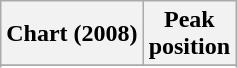<table class="wikitable plainrowheaders sortable" style="text-align:center;">
<tr>
<th scope="col">Chart (2008)</th>
<th scope="col">Peak<br>position</th>
</tr>
<tr>
</tr>
<tr>
</tr>
</table>
